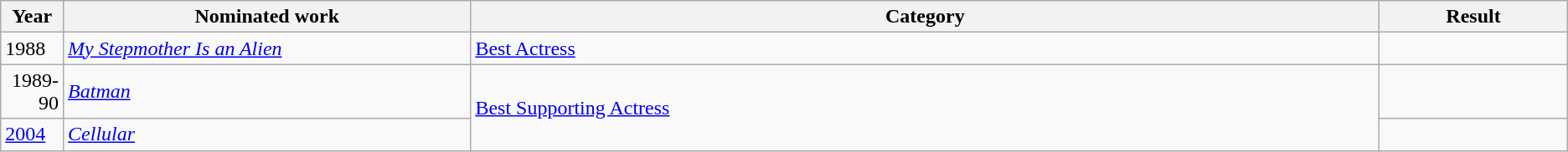<table class=wikitable>
<tr>
<th width=4%>Year</th>
<th width=26%>Nominated work</th>
<th width=58%>Category</th>
<th width=12%>Result</th>
</tr>
<tr>
<td>1988</td>
<td><em><a href='#'>My Stepmother Is an Alien</a></em></td>
<td><a href='#'>Best Actress</a></td>
<td></td>
</tr>
<tr>
<td align=right>1989-90</td>
<td><em><a href='#'>Batman</a></em></td>
<td rowspan=2><a href='#'>Best Supporting Actress</a></td>
<td></td>
</tr>
<tr>
<td><a href='#'>2004</a></td>
<td><em><a href='#'>Cellular</a></em></td>
<td></td>
</tr>
</table>
